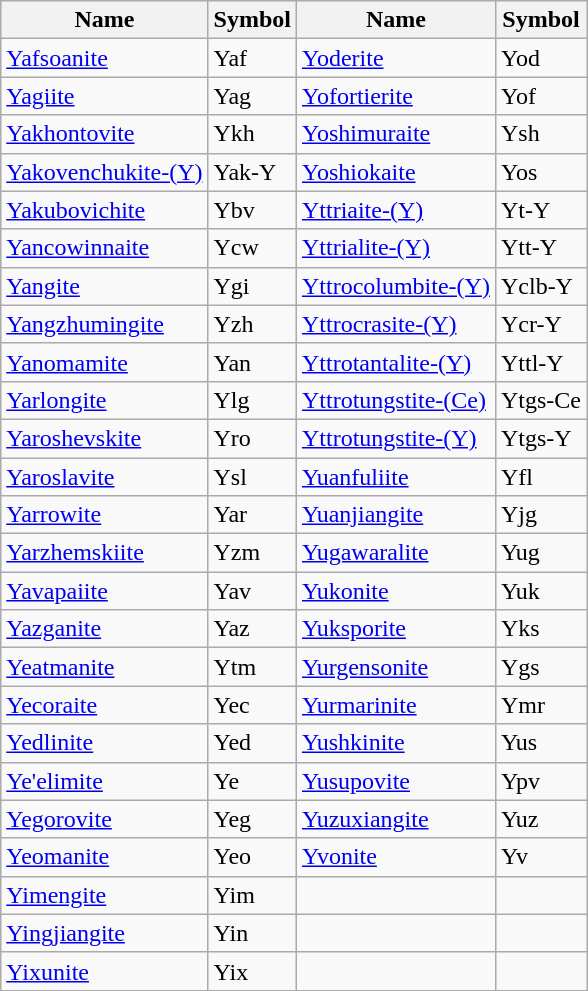<table class="wikitable">
<tr>
<th>Name</th>
<th>Symbol</th>
<th>Name</th>
<th>Symbol</th>
</tr>
<tr>
<td><a href='#'>Yafsoanite</a></td>
<td>Yaf</td>
<td><a href='#'>Yoderite</a></td>
<td>Yod</td>
</tr>
<tr>
<td><a href='#'>Yagiite</a></td>
<td>Yag</td>
<td><a href='#'>Yofortierite</a></td>
<td>Yof</td>
</tr>
<tr>
<td><a href='#'>Yakhontovite</a></td>
<td>Ykh</td>
<td><a href='#'>Yoshimuraite</a></td>
<td>Ysh</td>
</tr>
<tr>
<td><a href='#'>Yakovenchukite-(Y)</a></td>
<td>Yak-Y</td>
<td><a href='#'>Yoshiokaite</a></td>
<td>Yos</td>
</tr>
<tr>
<td><a href='#'>Yakubovichite</a></td>
<td>Ybv</td>
<td><a href='#'>Yttriaite-(Y)</a></td>
<td>Yt-Y</td>
</tr>
<tr>
<td><a href='#'>Yancowinnaite</a></td>
<td>Ycw</td>
<td><a href='#'>Yttrialite-(Y)</a></td>
<td>Ytt-Y</td>
</tr>
<tr>
<td><a href='#'>Yangite</a></td>
<td>Ygi</td>
<td><a href='#'>Yttrocolumbite-(Y)</a></td>
<td>Yclb-Y</td>
</tr>
<tr>
<td><a href='#'>Yangzhumingite</a></td>
<td>Yzh</td>
<td><a href='#'>Yttrocrasite-(Y)</a></td>
<td>Ycr-Y</td>
</tr>
<tr>
<td><a href='#'>Yanomamite</a></td>
<td>Yan</td>
<td><a href='#'>Yttrotantalite-(Y)</a></td>
<td>Yttl-Y</td>
</tr>
<tr>
<td><a href='#'>Yarlongite</a></td>
<td>Ylg</td>
<td><a href='#'>Yttrotungstite-(Ce)</a></td>
<td>Ytgs-Ce</td>
</tr>
<tr>
<td><a href='#'>Yaroshevskite</a></td>
<td>Yro</td>
<td><a href='#'>Yttrotungstite-(Y)</a></td>
<td>Ytgs-Y</td>
</tr>
<tr>
<td><a href='#'>Yaroslavite</a></td>
<td>Ysl</td>
<td><a href='#'>Yuanfuliite</a></td>
<td>Yfl</td>
</tr>
<tr>
<td><a href='#'>Yarrowite</a></td>
<td>Yar</td>
<td><a href='#'>Yuanjiangite</a></td>
<td>Yjg</td>
</tr>
<tr>
<td><a href='#'>Yarzhemskiite</a></td>
<td>Yzm</td>
<td><a href='#'>Yugawaralite</a></td>
<td>Yug</td>
</tr>
<tr>
<td><a href='#'>Yavapaiite</a></td>
<td>Yav</td>
<td><a href='#'>Yukonite</a></td>
<td>Yuk</td>
</tr>
<tr>
<td><a href='#'>Yazganite</a></td>
<td>Yaz</td>
<td><a href='#'>Yuksporite</a></td>
<td>Yks</td>
</tr>
<tr>
<td><a href='#'>Yeatmanite</a></td>
<td>Ytm</td>
<td><a href='#'>Yurgensonite</a></td>
<td>Ygs</td>
</tr>
<tr>
<td><a href='#'>Yecoraite</a></td>
<td>Yec</td>
<td><a href='#'>Yurmarinite</a></td>
<td>Ymr</td>
</tr>
<tr>
<td><a href='#'>Yedlinite</a></td>
<td>Yed</td>
<td><a href='#'>Yushkinite</a></td>
<td>Yus</td>
</tr>
<tr>
<td><a href='#'>Ye'elimite</a></td>
<td>Ye</td>
<td><a href='#'>Yusupovite</a></td>
<td>Ypv</td>
</tr>
<tr>
<td><a href='#'>Yegorovite</a></td>
<td>Yeg</td>
<td><a href='#'>Yuzuxiangite</a></td>
<td>Yuz</td>
</tr>
<tr>
<td><a href='#'>Yeomanite</a></td>
<td>Yeo</td>
<td><a href='#'>Yvonite</a></td>
<td>Yv</td>
</tr>
<tr>
<td><a href='#'>Yimengite</a></td>
<td>Yim</td>
<td></td>
<td></td>
</tr>
<tr>
<td><a href='#'>Yingjiangite</a></td>
<td>Yin</td>
<td></td>
<td></td>
</tr>
<tr>
<td><a href='#'>Yixunite</a></td>
<td>Yix</td>
<td></td>
<td></td>
</tr>
</table>
